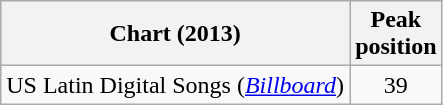<table class="wikitable sortable plainrowheaders">
<tr>
<th scope="col">Chart (2013)</th>
<th scope="col">Peak<br>position</th>
</tr>
<tr>
<td>US Latin Digital Songs (<a href='#'><em>Billboard</em></a>)</td>
<td align="center">39</td>
</tr>
</table>
